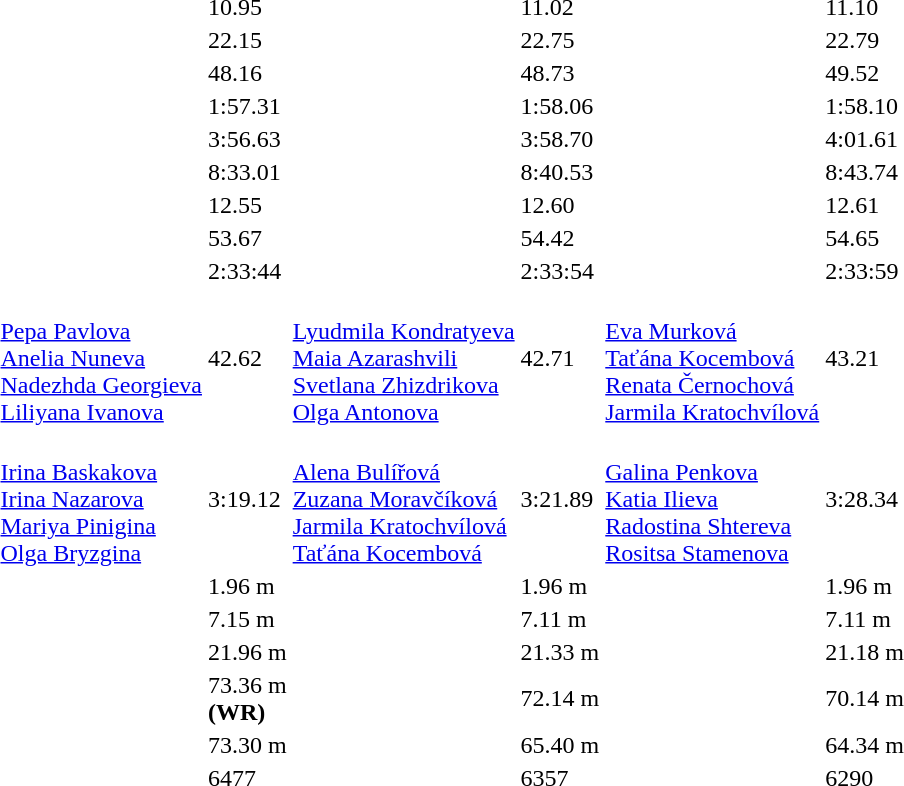<table>
<tr>
<td></td>
<td></td>
<td>10.95</td>
<td></td>
<td>11.02</td>
<td></td>
<td>11.10</td>
</tr>
<tr>
<td></td>
<td></td>
<td>22.15</td>
<td></td>
<td>22.75</td>
<td></td>
<td>22.79</td>
</tr>
<tr>
<td></td>
<td></td>
<td>48.16</td>
<td></td>
<td>48.73</td>
<td></td>
<td>49.52</td>
</tr>
<tr>
<td></td>
<td></td>
<td>1:57.31</td>
<td></td>
<td>1:58.06</td>
<td></td>
<td>1:58.10</td>
</tr>
<tr>
<td></td>
<td></td>
<td>3:56.63</td>
<td></td>
<td>3:58.70</td>
<td></td>
<td>4:01.61</td>
</tr>
<tr>
<td></td>
<td></td>
<td>8:33.01</td>
<td></td>
<td>8:40.53</td>
<td></td>
<td>8:43.74</td>
</tr>
<tr>
<td></td>
<td></td>
<td>12.55</td>
<td></td>
<td>12.60</td>
<td></td>
<td>12.61</td>
</tr>
<tr>
<td></td>
<td></td>
<td>53.67</td>
<td></td>
<td>54.42</td>
<td></td>
<td>54.65</td>
</tr>
<tr>
<td></td>
<td></td>
<td>2:33:44</td>
<td></td>
<td>2:33:54</td>
<td></td>
<td>2:33:59</td>
</tr>
<tr>
<td></td>
<td valign=top><br><a href='#'>Pepa Pavlova</a><br><a href='#'>Anelia Nuneva</a><br><a href='#'>Nadezhda Georgieva</a><br><a href='#'>Liliyana Ivanova</a></td>
<td>42.62</td>
<td valign=top><br><a href='#'>Lyudmila Kondratyeva</a><br><a href='#'>Maia Azarashvili</a><br><a href='#'>Svetlana Zhizdrikova</a><br><a href='#'>Olga Antonova</a></td>
<td>42.71</td>
<td valign=top><br><a href='#'>Eva Murková</a><br><a href='#'>Taťána Kocembová</a><br><a href='#'>Renata Černochová</a><br><a href='#'>Jarmila Kratochvílová</a></td>
<td>43.21</td>
</tr>
<tr>
<td></td>
<td valign=top><br><a href='#'>Irina Baskakova</a><br><a href='#'>Irina Nazarova</a><br><a href='#'>Mariya Pinigina</a><br><a href='#'>Olga Bryzgina</a></td>
<td>3:19.12</td>
<td valign=top><br><a href='#'>Alena Bulířová</a><br><a href='#'>Zuzana Moravčíková</a><br><a href='#'>Jarmila Kratochvílová</a><br><a href='#'>Taťána Kocembová</a></td>
<td>3:21.89</td>
<td valign=top><br><a href='#'>Galina Penkova</a><br><a href='#'>Katia Ilieva</a><br><a href='#'>Radostina Shtereva</a><br><a href='#'>Rositsa Stamenova</a></td>
<td>3:28.34</td>
</tr>
<tr>
<td></td>
<td></td>
<td>1.96 m</td>
<td></td>
<td>1.96 m</td>
<td></td>
<td>1.96 m</td>
</tr>
<tr>
<td></td>
<td></td>
<td>7.15 m</td>
<td></td>
<td>7.11 m</td>
<td></td>
<td>7.11 m</td>
</tr>
<tr>
<td></td>
<td></td>
<td>21.96 m</td>
<td></td>
<td>21.33 m</td>
<td></td>
<td>21.18 m</td>
</tr>
<tr>
<td></td>
<td></td>
<td>73.36 m<br> <strong>(WR)</strong></td>
<td></td>
<td>72.14 m</td>
<td></td>
<td>70.14 m</td>
</tr>
<tr>
<td></td>
<td></td>
<td>73.30 m</td>
<td></td>
<td>65.40 m</td>
<td></td>
<td>64.34 m</td>
</tr>
<tr>
<td></td>
<td></td>
<td>6477</td>
<td></td>
<td>6357</td>
<td></td>
<td>6290</td>
</tr>
</table>
